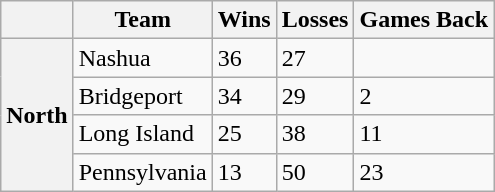<table class="wikitable">
<tr>
<th></th>
<th>Team</th>
<th>Wins</th>
<th>Losses</th>
<th>Games Back</th>
</tr>
<tr>
<th rowspan="4">North</th>
<td>Nashua</td>
<td>36</td>
<td>27</td>
<td> </td>
</tr>
<tr>
<td>Bridgeport</td>
<td>34</td>
<td>29</td>
<td>2</td>
</tr>
<tr>
<td>Long Island</td>
<td>25</td>
<td>38</td>
<td>11</td>
</tr>
<tr>
<td>Pennsylvania</td>
<td>13</td>
<td>50</td>
<td>23</td>
</tr>
</table>
